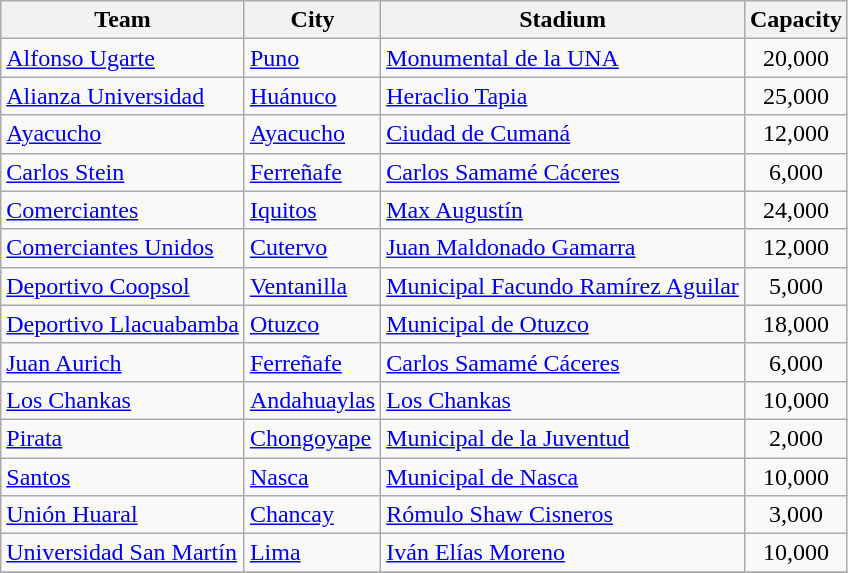<table class="wikitable sortable">
<tr>
<th>Team</th>
<th>City</th>
<th>Stadium</th>
<th>Capacity</th>
</tr>
<tr>
<td><a href='#'>Alfonso Ugarte</a></td>
<td><a href='#'>Puno</a></td>
<td><a href='#'>Monumental de la UNA</a></td>
<td align="center">20,000</td>
</tr>
<tr>
<td><a href='#'>Alianza Universidad</a></td>
<td><a href='#'>Huánuco</a></td>
<td><a href='#'>Heraclio Tapia</a></td>
<td align="center">25,000</td>
</tr>
<tr>
<td><a href='#'>Ayacucho</a></td>
<td><a href='#'>Ayacucho</a></td>
<td><a href='#'>Ciudad de Cumaná</a></td>
<td align="center">12,000</td>
</tr>
<tr>
<td><a href='#'>Carlos Stein</a></td>
<td><a href='#'>Ferreñafe</a></td>
<td><a href='#'>Carlos Samamé Cáceres</a></td>
<td align="center">6,000</td>
</tr>
<tr>
<td><a href='#'>Comerciantes</a></td>
<td><a href='#'>Iquitos</a></td>
<td><a href='#'>Max Augustín</a></td>
<td align="center">24,000</td>
</tr>
<tr>
<td><a href='#'>Comerciantes Unidos</a></td>
<td><a href='#'>Cutervo</a></td>
<td><a href='#'>Juan Maldonado Gamarra</a></td>
<td align="center">12,000</td>
</tr>
<tr>
<td><a href='#'>Deportivo Coopsol</a></td>
<td><a href='#'>Ventanilla</a></td>
<td><a href='#'>Municipal Facundo Ramírez Aguilar</a></td>
<td align="center">5,000</td>
</tr>
<tr>
<td><a href='#'>Deportivo Llacuabamba</a></td>
<td><a href='#'>Otuzco</a></td>
<td><a href='#'>Municipal de Otuzco</a></td>
<td align="center">18,000</td>
</tr>
<tr>
<td><a href='#'>Juan Aurich</a></td>
<td><a href='#'>Ferreñafe</a></td>
<td><a href='#'>Carlos Samamé Cáceres</a></td>
<td align="center">6,000</td>
</tr>
<tr>
<td><a href='#'>Los Chankas</a></td>
<td><a href='#'>Andahuaylas</a></td>
<td><a href='#'>Los Chankas</a></td>
<td align="center">10,000</td>
</tr>
<tr>
<td><a href='#'>Pirata</a></td>
<td><a href='#'>Chongoyape</a></td>
<td><a href='#'>Municipal de la Juventud</a></td>
<td align="center">2,000</td>
</tr>
<tr>
<td><a href='#'>Santos</a></td>
<td><a href='#'>Nasca</a></td>
<td><a href='#'>Municipal de Nasca</a></td>
<td align="center">10,000</td>
</tr>
<tr>
<td><a href='#'>Unión Huaral</a></td>
<td><a href='#'>Chancay</a></td>
<td><a href='#'>Rómulo Shaw Cisneros</a></td>
<td align="center">3,000</td>
</tr>
<tr>
<td><a href='#'>Universidad San Martín</a></td>
<td><a href='#'>Lima</a></td>
<td><a href='#'>Iván Elías Moreno</a></td>
<td align="center">10,000</td>
</tr>
<tr>
</tr>
</table>
